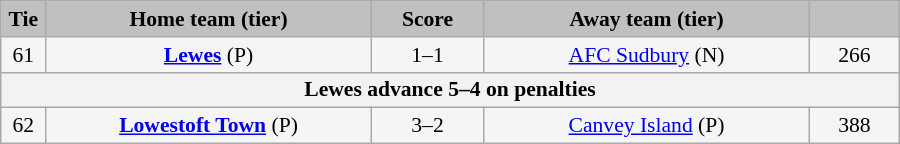<table class="wikitable" style="width: 600px; background:WhiteSmoke; text-align:center; font-size:90%">
<tr>
<td scope="col" style="width:  5.00%; background:silver;"><strong>Tie</strong></td>
<td scope="col" style="width: 36.25%; background:silver;"><strong>Home team (tier)</strong></td>
<td scope="col" style="width: 12.50%; background:silver;"><strong>Score</strong></td>
<td scope="col" style="width: 36.25%; background:silver;"><strong>Away team (tier)</strong></td>
<td scope="col" style="width: 10.00%; background:silver;"><strong></strong></td>
</tr>
<tr>
<td>61</td>
<td><strong><a href='#'>Lewes</a></strong> (P)</td>
<td>1–1</td>
<td><a href='#'>AFC Sudbury</a> (N)</td>
<td>266</td>
</tr>
<tr>
<th colspan="5">Lewes advance 5–4 on penalties</th>
</tr>
<tr>
<td>62</td>
<td><strong><a href='#'>Lowestoft Town</a></strong> (P)</td>
<td>3–2</td>
<td><a href='#'>Canvey Island</a> (P)</td>
<td>388</td>
</tr>
</table>
